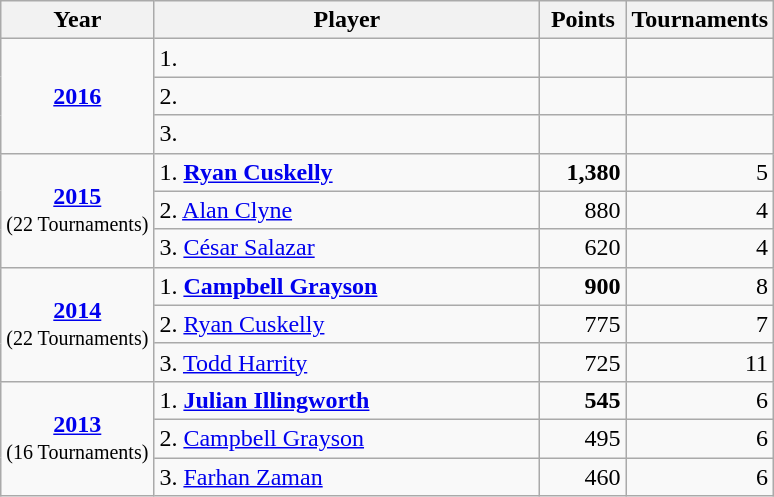<table class="wikitable">
<tr>
<th>Year</th>
<th>Player</th>
<th>Points</th>
<th>Tournaments</th>
</tr>
<tr style="border-top:2px">
<td align="center" rowspan=3><strong><a href='#'>2016</a></strong></td>
<td align="left" width="250">1. </td>
<td align="right" width="50"></td>
<td align="right" width="50"></td>
</tr>
<tr>
<td align="left" width="250">2. </td>
<td align="right" width="50"></td>
<td align="right" width="50"></td>
</tr>
<tr>
<td align="left" width="250">3. </td>
<td align="right" width="50"></td>
<td align="right" width="50"></td>
</tr>
<tr style="border-top:2px">
<td align="center" rowspan=3><strong><a href='#'>2015</a></strong><br><small>(22 Tournaments)</small></td>
<td align="left" width="250">1.  <strong><a href='#'>Ryan Cuskelly</a></strong></td>
<td align="right" width="50"><strong>1,380</strong></td>
<td align="right" width="50">5</td>
</tr>
<tr>
<td align="left" width="250">2.  <a href='#'>Alan Clyne</a></td>
<td align="right" width="50">880</td>
<td align="right" width="50">4</td>
</tr>
<tr>
<td align="left" width="250">3.  <a href='#'>César Salazar</a></td>
<td align="right" width="50">620</td>
<td align="right" width="50">4</td>
</tr>
<tr style="border-top:2px">
<td align="center" rowspan=3><strong><a href='#'>2014</a></strong><br><small>(22 Tournaments)</small></td>
<td align="left" width="250">1.  <strong><a href='#'>Campbell Grayson</a></strong></td>
<td align="right" width="50"><strong>900</strong></td>
<td align="right" width="50">8</td>
</tr>
<tr>
<td align="left" width="250">2.  <a href='#'>Ryan Cuskelly</a></td>
<td align="right" width="50">775</td>
<td align="right" width="50">7</td>
</tr>
<tr>
<td align="left" width="250">3.  <a href='#'>Todd Harrity</a></td>
<td align="right" width="50">725</td>
<td align="right" width="50">11</td>
</tr>
<tr style="border-top:2px">
<td align="center" rowspan=3><strong><a href='#'>2013</a></strong><br><small>(16 Tournaments)</small></td>
<td align="left" width="250">1.  <strong><a href='#'>Julian Illingworth</a></strong></td>
<td align="right" width="50"><strong>545</strong></td>
<td align="right" width="50">6</td>
</tr>
<tr>
<td align="left" width="250">2.  <a href='#'>Campbell Grayson</a></td>
<td align="right" width="50">495</td>
<td align="right" width="50">6</td>
</tr>
<tr>
<td align="left" width="250">3.  <a href='#'>Farhan Zaman</a></td>
<td align="right" width="50">460</td>
<td align="right" width="50">6</td>
</tr>
</table>
